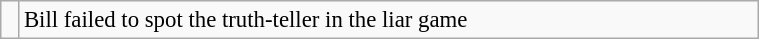<table class="wikitable plainrowheaders floatright" style="font-size: 95%; margin: 10px;" align="right" width="40%">
<tr>
<td></td>
<td>Bill failed to spot the truth-teller in the liar game</td>
</tr>
</table>
